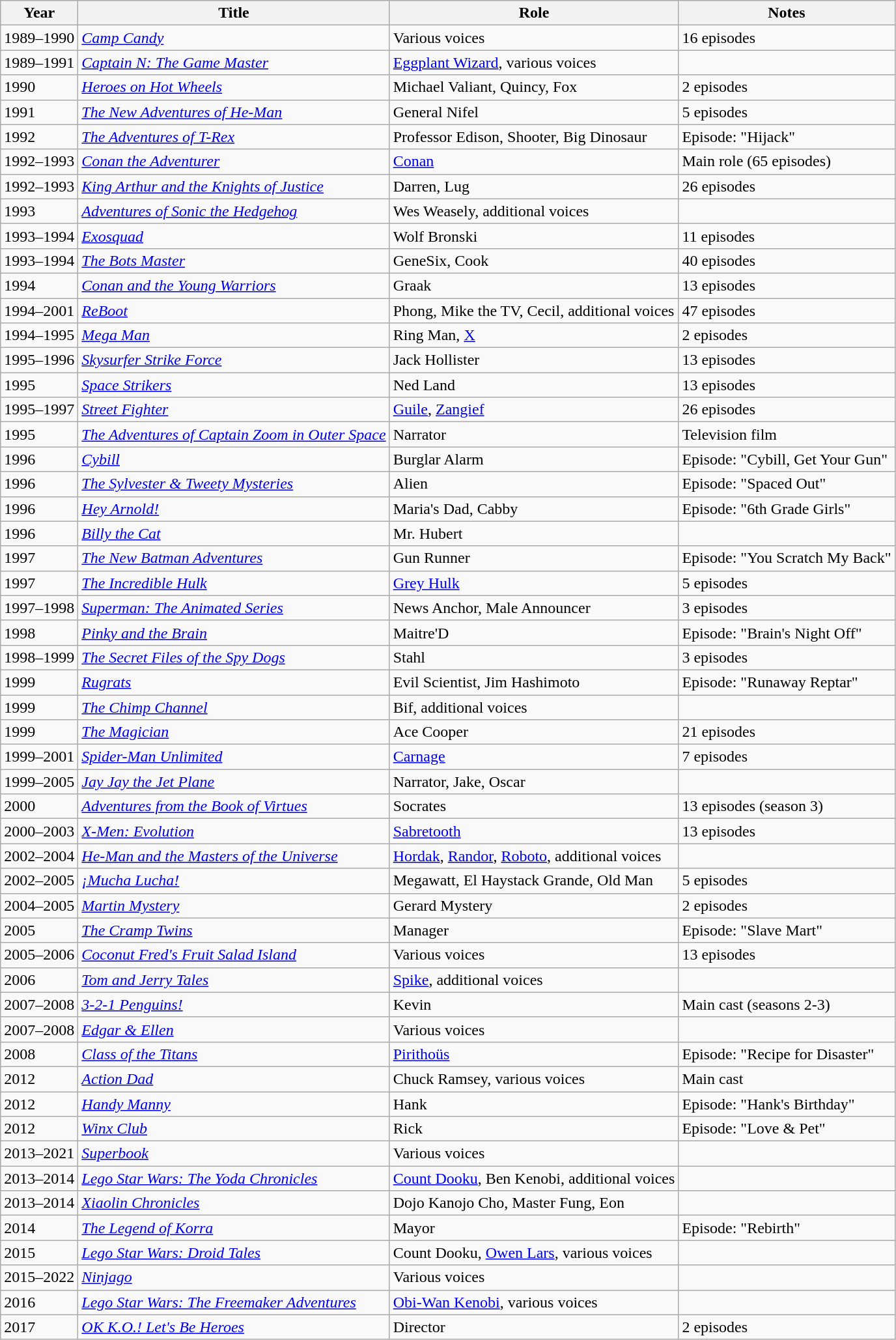<table class="wikitable sortable">
<tr>
<th>Year</th>
<th>Title</th>
<th>Role</th>
<th>Notes</th>
</tr>
<tr>
<td>1989–1990</td>
<td><em><a href='#'>Camp Candy</a></em></td>
<td>Various voices</td>
<td>16 episodes</td>
</tr>
<tr>
<td>1989–1991</td>
<td><em><a href='#'>Captain N: The Game Master</a></em></td>
<td><a href='#'>Eggplant Wizard</a>, various voices</td>
<td></td>
</tr>
<tr>
<td>1990</td>
<td><em><a href='#'>Heroes on Hot Wheels</a></em></td>
<td>Michael Valiant, Quincy, Fox</td>
<td>2 episodes</td>
</tr>
<tr>
<td>1991</td>
<td><em><a href='#'>The New Adventures of He-Man</a></em></td>
<td>General Nifel</td>
<td>5 episodes</td>
</tr>
<tr>
<td>1992</td>
<td><em><a href='#'>The Adventures of T-Rex</a></em></td>
<td>Professor Edison, Shooter, Big Dinosaur</td>
<td>Episode: "Hijack"</td>
</tr>
<tr>
<td>1992–1993</td>
<td><em><a href='#'>Conan the Adventurer</a></em></td>
<td><a href='#'>Conan</a></td>
<td>Main role (65 episodes)</td>
</tr>
<tr>
<td>1992–1993</td>
<td><em><a href='#'>King Arthur and the Knights of Justice</a></em></td>
<td>Darren, Lug</td>
<td>26 episodes</td>
</tr>
<tr>
<td>1993</td>
<td><em><a href='#'>Adventures of Sonic the Hedgehog</a></em></td>
<td>Wes Weasely, additional voices</td>
<td></td>
</tr>
<tr>
<td>1993–1994</td>
<td><em><a href='#'>Exosquad</a></em></td>
<td>Wolf Bronski</td>
<td>11 episodes</td>
</tr>
<tr>
<td>1993–1994</td>
<td><em><a href='#'>The Bots Master</a></em></td>
<td>GeneSix, Cook</td>
<td>40 episodes</td>
</tr>
<tr>
<td>1994</td>
<td><em><a href='#'>Conan and the Young Warriors</a></em></td>
<td>Graak</td>
<td>13 episodes</td>
</tr>
<tr>
<td>1994–2001</td>
<td><em><a href='#'>ReBoot</a></em></td>
<td>Phong, Mike the TV, Cecil, additional voices</td>
<td>47 episodes</td>
</tr>
<tr>
<td>1994–1995</td>
<td><em><a href='#'>Mega Man</a></em></td>
<td>Ring Man, <a href='#'>X</a></td>
<td>2 episodes</td>
</tr>
<tr>
<td>1995–1996</td>
<td><em><a href='#'>Skysurfer Strike Force</a></em></td>
<td>Jack Hollister</td>
<td>13 episodes</td>
</tr>
<tr>
<td>1995</td>
<td><em><a href='#'>Space Strikers</a></em></td>
<td>Ned Land</td>
<td>13 episodes</td>
</tr>
<tr>
<td>1995–1997</td>
<td><em><a href='#'>Street Fighter</a></em></td>
<td><a href='#'>Guile</a>, <a href='#'>Zangief</a></td>
<td>26 episodes</td>
</tr>
<tr>
<td>1995</td>
<td><em><a href='#'>The Adventures of Captain Zoom in Outer Space</a></em></td>
<td>Narrator</td>
<td>Television film</td>
</tr>
<tr>
<td>1996</td>
<td><em><a href='#'>Cybill</a></em></td>
<td>Burglar Alarm</td>
<td>Episode: "Cybill, Get Your Gun"</td>
</tr>
<tr>
<td>1996</td>
<td><em><a href='#'>The Sylvester & Tweety Mysteries</a></em></td>
<td>Alien</td>
<td>Episode: "Spaced Out"</td>
</tr>
<tr>
<td>1996</td>
<td><em><a href='#'>Hey Arnold!</a></em></td>
<td>Maria's Dad, Cabby</td>
<td>Episode: "6th Grade Girls"</td>
</tr>
<tr>
<td>1996</td>
<td><em><a href='#'>Billy the Cat</a></em></td>
<td>Mr. Hubert</td>
<td></td>
</tr>
<tr>
<td>1997</td>
<td><em><a href='#'>The New Batman Adventures</a></em></td>
<td>Gun Runner</td>
<td>Episode: "You Scratch My Back"</td>
</tr>
<tr>
<td>1997</td>
<td><em><a href='#'>The Incredible Hulk</a></em></td>
<td><a href='#'>Grey Hulk</a></td>
<td>5 episodes</td>
</tr>
<tr>
<td>1997–1998</td>
<td><em><a href='#'>Superman: The Animated Series</a></em></td>
<td>News Anchor, Male Announcer</td>
<td>3 episodes</td>
</tr>
<tr>
<td>1998</td>
<td><em><a href='#'>Pinky and the Brain</a></em></td>
<td>Maitre'D</td>
<td>Episode: "Brain's Night Off"</td>
</tr>
<tr>
<td>1998–1999</td>
<td><em><a href='#'>The Secret Files of the Spy Dogs</a></em></td>
<td>Stahl</td>
<td>3 episodes</td>
</tr>
<tr>
<td>1999</td>
<td><em><a href='#'>Rugrats</a></em></td>
<td>Evil Scientist, Jim Hashimoto</td>
<td>Episode: "Runaway Reptar"</td>
</tr>
<tr>
<td>1999</td>
<td><em><a href='#'>The Chimp Channel</a></em></td>
<td>Bif, additional voices</td>
<td></td>
</tr>
<tr>
<td>1999</td>
<td><em><a href='#'>The Magician</a></em></td>
<td>Ace Cooper</td>
<td>21 episodes</td>
</tr>
<tr>
<td>1999–2001</td>
<td><em><a href='#'>Spider-Man Unlimited</a></em></td>
<td><a href='#'>Carnage</a></td>
<td>7 episodes</td>
</tr>
<tr>
<td>1999–2005</td>
<td><em><a href='#'>Jay Jay the Jet Plane</a></em></td>
<td>Narrator, Jake, Oscar</td>
<td></td>
</tr>
<tr>
<td>2000</td>
<td><em><a href='#'>Adventures from the Book of Virtues</a></em></td>
<td>Socrates</td>
<td>13 episodes (season 3)</td>
</tr>
<tr>
<td>2000–2003</td>
<td><em><a href='#'>X-Men: Evolution</a></em></td>
<td><a href='#'>Sabretooth</a></td>
<td>13 episodes</td>
</tr>
<tr>
<td>2002–2004</td>
<td><em><a href='#'>He-Man and the Masters of the Universe</a></em></td>
<td><a href='#'>Hordak</a>, <a href='#'>Randor</a>, <a href='#'>Roboto</a>, additional voices</td>
<td></td>
</tr>
<tr>
<td>2002–2005</td>
<td><em><a href='#'>¡Mucha Lucha!</a></em></td>
<td>Megawatt, El Haystack Grande, Old Man</td>
<td>5 episodes</td>
</tr>
<tr>
<td>2004–2005</td>
<td><em><a href='#'>Martin Mystery</a></em></td>
<td>Gerard Mystery</td>
<td>2 episodes</td>
</tr>
<tr>
<td>2005</td>
<td><em><a href='#'>The Cramp Twins</a></em></td>
<td>Manager</td>
<td>Episode: "Slave Mart"</td>
</tr>
<tr>
<td>2005–2006</td>
<td><em><a href='#'>Coconut Fred's Fruit Salad Island</a></em></td>
<td>Various voices</td>
<td>13 episodes</td>
</tr>
<tr>
<td>2006</td>
<td><em><a href='#'>Tom and Jerry Tales</a></em></td>
<td><a href='#'>Spike</a>, additional voices</td>
<td></td>
</tr>
<tr>
<td>2007–2008</td>
<td><em><a href='#'>3-2-1 Penguins!</a></em></td>
<td>Kevin</td>
<td>Main cast (seasons 2-3)</td>
</tr>
<tr>
<td>2007–2008</td>
<td><em><a href='#'>Edgar & Ellen</a></em></td>
<td>Various voices</td>
<td></td>
</tr>
<tr>
<td>2008</td>
<td><em><a href='#'>Class of the Titans</a></em></td>
<td><a href='#'>Pirithoüs</a></td>
<td>Episode: "Recipe for Disaster"</td>
</tr>
<tr>
<td>2012</td>
<td><em><a href='#'>Action Dad</a></em></td>
<td>Chuck Ramsey, various voices</td>
<td>Main cast</td>
</tr>
<tr>
<td>2012</td>
<td><em><a href='#'>Handy Manny</a></em></td>
<td>Hank</td>
<td>Episode: "Hank's Birthday"</td>
</tr>
<tr>
<td>2012</td>
<td><em><a href='#'>Winx Club</a></em></td>
<td>Rick</td>
<td>Episode: "Love & Pet"</td>
</tr>
<tr>
<td>2013–2021</td>
<td><em><a href='#'>Superbook</a></em></td>
<td>Various voices</td>
<td></td>
</tr>
<tr>
<td>2013–2014</td>
<td><em><a href='#'>Lego Star Wars: The Yoda Chronicles</a></em></td>
<td><a href='#'>Count Dooku</a>, Ben Kenobi, additional voices</td>
<td></td>
</tr>
<tr>
<td>2013–2014</td>
<td><em><a href='#'>Xiaolin Chronicles</a></em></td>
<td>Dojo Kanojo Cho, Master Fung, Eon</td>
<td></td>
</tr>
<tr>
<td>2014</td>
<td><em><a href='#'>The Legend of Korra</a></em></td>
<td>Mayor</td>
<td>Episode: "Rebirth"</td>
</tr>
<tr>
<td>2015</td>
<td><em><a href='#'>Lego Star Wars: Droid Tales</a></em></td>
<td>Count Dooku, <a href='#'>Owen Lars</a>, various voices</td>
<td></td>
</tr>
<tr>
<td>2015–2022</td>
<td><em><a href='#'>Ninjago</a></em></td>
<td>Various voices</td>
<td></td>
</tr>
<tr>
<td>2016</td>
<td><em><a href='#'>Lego Star Wars: The Freemaker Adventures</a></em></td>
<td><a href='#'>Obi-Wan Kenobi</a>, various voices</td>
<td></td>
</tr>
<tr>
<td>2017</td>
<td><em><a href='#'>OK K.O.! Let's Be Heroes</a></em></td>
<td>Director</td>
<td>2 episodes</td>
</tr>
</table>
